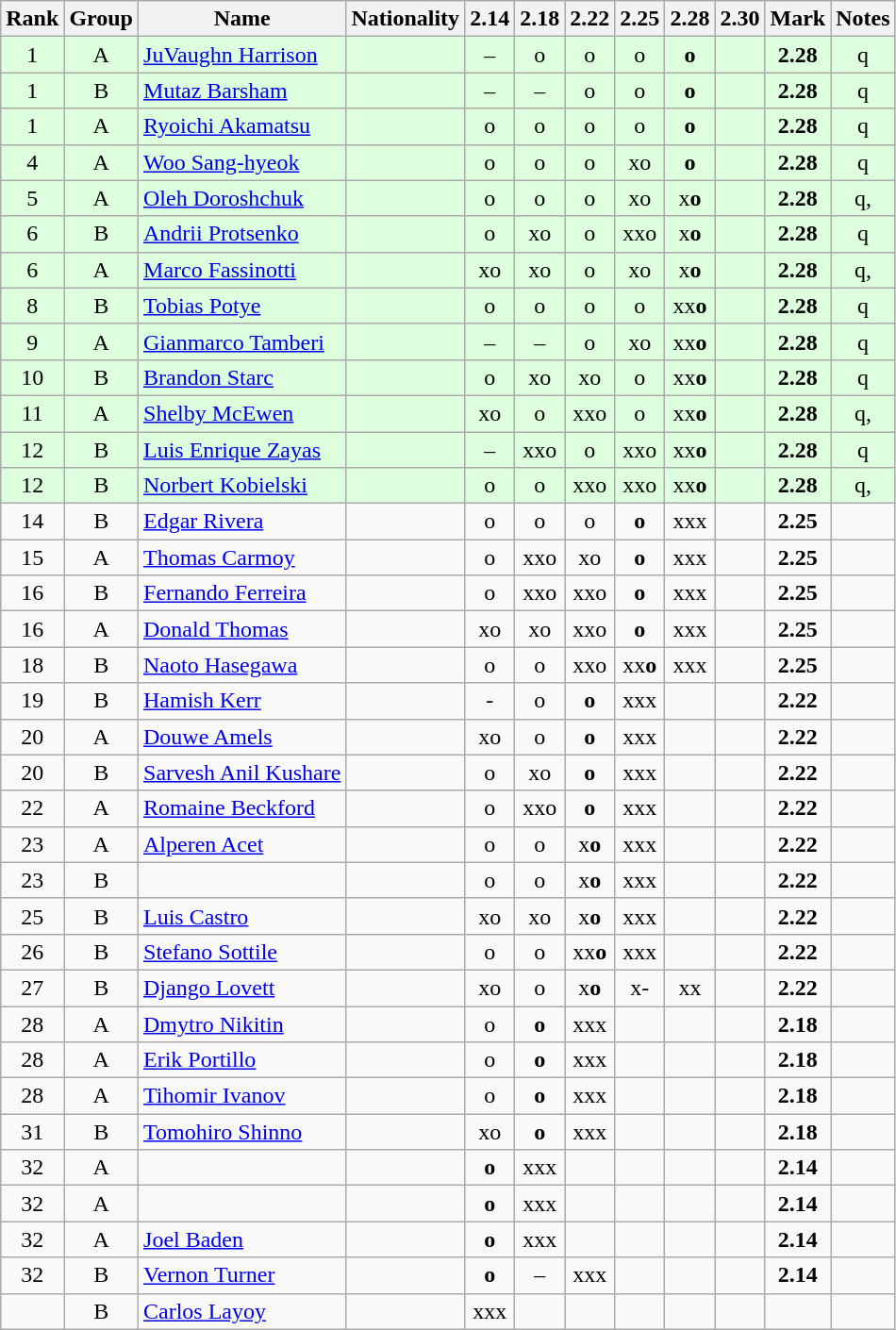<table class="wikitable sortable" style="text-align:center">
<tr>
<th>Rank</th>
<th>Group</th>
<th>Name</th>
<th>Nationality</th>
<th>2.14</th>
<th>2.18</th>
<th>2.22</th>
<th>2.25</th>
<th>2.28</th>
<th>2.30</th>
<th>Mark</th>
<th>Notes</th>
</tr>
<tr bgcolor=ddffdd>
<td>1</td>
<td>A</td>
<td align=left><a href='#'>JuVaughn Harrison</a></td>
<td align=left></td>
<td>–</td>
<td>o</td>
<td>o</td>
<td>o</td>
<td><strong>o</strong></td>
<td></td>
<td><strong>2.28</strong></td>
<td>q</td>
</tr>
<tr bgcolor=ddffdd>
<td>1</td>
<td>B</td>
<td align=left><a href='#'>Mutaz Barsham</a></td>
<td align=left></td>
<td>–</td>
<td>–</td>
<td>o</td>
<td>o</td>
<td><strong>o</strong></td>
<td></td>
<td><strong>2.28</strong></td>
<td>q</td>
</tr>
<tr bgcolor=ddffdd>
<td>1</td>
<td>A</td>
<td align=left><a href='#'>Ryoichi Akamatsu</a></td>
<td align=left></td>
<td>o</td>
<td>o</td>
<td>o</td>
<td>o</td>
<td><strong>o</strong></td>
<td></td>
<td><strong>2.28</strong></td>
<td>q</td>
</tr>
<tr bgcolor=ddffdd>
<td>4</td>
<td>A</td>
<td align=left><a href='#'>Woo Sang-hyeok</a></td>
<td align=left></td>
<td>o</td>
<td>o</td>
<td>o</td>
<td>xo</td>
<td><strong>o</strong></td>
<td></td>
<td><strong>2.28</strong></td>
<td>q</td>
</tr>
<tr bgcolor=ddffdd>
<td>5</td>
<td>A</td>
<td align=left><a href='#'>Oleh Doroshchuk</a></td>
<td align=left></td>
<td>o</td>
<td>o</td>
<td>o</td>
<td>xo</td>
<td>x<strong>o</strong></td>
<td></td>
<td><strong>2.28</strong></td>
<td>q, </td>
</tr>
<tr bgcolor=ddffdd>
<td>6</td>
<td>B</td>
<td align=left><a href='#'>Andrii Protsenko</a></td>
<td align=left></td>
<td>o</td>
<td>xo</td>
<td>o</td>
<td>xxo</td>
<td>x<strong>o</strong></td>
<td></td>
<td><strong>2.28</strong></td>
<td>q</td>
</tr>
<tr bgcolor=ddffdd>
<td>6</td>
<td>A</td>
<td align=left><a href='#'>Marco Fassinotti</a></td>
<td align=left></td>
<td>xo</td>
<td>xo</td>
<td>o</td>
<td>xo</td>
<td>x<strong>o</strong></td>
<td></td>
<td><strong>2.28</strong></td>
<td>q, </td>
</tr>
<tr bgcolor=ddffdd>
<td>8</td>
<td>B</td>
<td align=left><a href='#'>Tobias Potye</a></td>
<td align=left></td>
<td>o</td>
<td>o</td>
<td>o</td>
<td>o</td>
<td>xx<strong>o</strong></td>
<td></td>
<td><strong>2.28</strong></td>
<td>q</td>
</tr>
<tr bgcolor=ddffdd>
<td>9</td>
<td>A</td>
<td align=left><a href='#'>Gianmarco Tamberi</a></td>
<td align=left></td>
<td>–</td>
<td>–</td>
<td>o</td>
<td>xo</td>
<td>xx<strong>o</strong></td>
<td></td>
<td><strong>2.28</strong></td>
<td>q</td>
</tr>
<tr bgcolor=ddffdd>
<td>10</td>
<td>B</td>
<td align=left><a href='#'>Brandon Starc</a></td>
<td align=left></td>
<td>o</td>
<td>xo</td>
<td>xo</td>
<td>o</td>
<td>xx<strong>o</strong></td>
<td></td>
<td><strong>2.28</strong></td>
<td>q</td>
</tr>
<tr bgcolor=ddffdd>
<td>11</td>
<td>A</td>
<td align=left><a href='#'>Shelby McEwen</a></td>
<td align=left></td>
<td>xo</td>
<td>o</td>
<td>xxo</td>
<td>o</td>
<td>xx<strong>o</strong></td>
<td></td>
<td><strong>2.28</strong></td>
<td>q, </td>
</tr>
<tr bgcolor=ddffdd>
<td>12</td>
<td>B</td>
<td align=left><a href='#'>Luis Enrique Zayas</a></td>
<td align=left></td>
<td>–</td>
<td>xxo</td>
<td>o</td>
<td>xxo</td>
<td>xx<strong>o</strong></td>
<td></td>
<td><strong>2.28</strong></td>
<td>q</td>
</tr>
<tr bgcolor=ddffdd>
<td>12</td>
<td>B</td>
<td align=left><a href='#'>Norbert Kobielski</a></td>
<td align=left></td>
<td>o</td>
<td>o</td>
<td>xxo</td>
<td>xxo</td>
<td>xx<strong>o</strong></td>
<td></td>
<td><strong>2.28</strong></td>
<td>q, </td>
</tr>
<tr>
<td>14</td>
<td>B</td>
<td align=left><a href='#'>Edgar Rivera</a></td>
<td align=left></td>
<td>o</td>
<td>o</td>
<td>o</td>
<td><strong>o</strong></td>
<td>xxx</td>
<td></td>
<td><strong>2.25</strong></td>
<td></td>
</tr>
<tr>
<td>15</td>
<td>A</td>
<td align=left><a href='#'>Thomas Carmoy</a></td>
<td align=left></td>
<td>o</td>
<td>xxo</td>
<td>xo</td>
<td><strong>o</strong></td>
<td>xxx</td>
<td></td>
<td><strong>2.25</strong></td>
<td></td>
</tr>
<tr>
<td>16</td>
<td>B</td>
<td align=left><a href='#'>Fernando Ferreira</a></td>
<td align=left></td>
<td>o</td>
<td>xxo</td>
<td>xxo</td>
<td><strong>o</strong></td>
<td>xxx</td>
<td></td>
<td><strong>2.25</strong></td>
<td></td>
</tr>
<tr>
<td>16</td>
<td>A</td>
<td align=left><a href='#'>Donald Thomas</a></td>
<td align=left></td>
<td>xo</td>
<td>xo</td>
<td>xxo</td>
<td><strong>o</strong></td>
<td>xxx</td>
<td></td>
<td><strong>2.25</strong></td>
<td></td>
</tr>
<tr>
<td>18</td>
<td>B</td>
<td align=left><a href='#'>Naoto Hasegawa</a></td>
<td align=left></td>
<td>o</td>
<td>o</td>
<td>xxo</td>
<td>xx<strong>o</strong></td>
<td>xxx</td>
<td></td>
<td><strong>2.25</strong></td>
<td></td>
</tr>
<tr>
<td>19</td>
<td>B</td>
<td align=left><a href='#'>Hamish Kerr</a></td>
<td align=left></td>
<td>-</td>
<td>o</td>
<td><strong>o</strong></td>
<td>xxx</td>
<td></td>
<td></td>
<td><strong>2.22</strong></td>
<td></td>
</tr>
<tr>
<td>20</td>
<td>A</td>
<td align=left><a href='#'>Douwe Amels</a></td>
<td align=left></td>
<td>xo</td>
<td>o</td>
<td><strong>o</strong></td>
<td>xxx</td>
<td></td>
<td></td>
<td><strong>2.22</strong></td>
<td></td>
</tr>
<tr>
<td>20</td>
<td>B</td>
<td align=left><a href='#'>Sarvesh Anil Kushare</a></td>
<td align=left></td>
<td>o</td>
<td>xo</td>
<td><strong>o</strong></td>
<td>xxx</td>
<td></td>
<td></td>
<td><strong>2.22</strong></td>
<td></td>
</tr>
<tr>
<td>22</td>
<td>A</td>
<td align=left><a href='#'>Romaine Beckford</a></td>
<td align=left></td>
<td>o</td>
<td>xxo</td>
<td><strong>o</strong></td>
<td>xxx</td>
<td></td>
<td></td>
<td><strong>2.22</strong></td>
<td></td>
</tr>
<tr>
<td>23</td>
<td>A</td>
<td align=left><a href='#'>Alperen Acet</a></td>
<td align=left></td>
<td>o</td>
<td>o</td>
<td>x<strong>o</strong></td>
<td>xxx</td>
<td></td>
<td></td>
<td><strong>2.22</strong></td>
<td></td>
</tr>
<tr>
<td>23</td>
<td>B</td>
<td align=left></td>
<td align=left></td>
<td>o</td>
<td>o</td>
<td>x<strong>o</strong></td>
<td>xxx</td>
<td></td>
<td></td>
<td><strong>2.22</strong></td>
<td></td>
</tr>
<tr>
<td>25</td>
<td>B</td>
<td align=left><a href='#'>Luis Castro</a></td>
<td align=left></td>
<td>xo</td>
<td>xo</td>
<td>x<strong>o</strong></td>
<td>xxx</td>
<td></td>
<td></td>
<td><strong>2.22</strong></td>
<td></td>
</tr>
<tr>
<td>26</td>
<td>B</td>
<td align=left><a href='#'>Stefano Sottile</a></td>
<td align=left></td>
<td>o</td>
<td>o</td>
<td>xx<strong>o</strong></td>
<td>xxx</td>
<td></td>
<td></td>
<td><strong>2.22</strong></td>
<td></td>
</tr>
<tr>
<td>27</td>
<td>B</td>
<td align=left><a href='#'>Django Lovett</a></td>
<td align=left></td>
<td>xo</td>
<td>o</td>
<td>x<strong>o</strong></td>
<td>x-</td>
<td>xx</td>
<td></td>
<td><strong>2.22</strong></td>
<td></td>
</tr>
<tr>
<td>28</td>
<td>A</td>
<td align=left><a href='#'>Dmytro Nikitin</a></td>
<td align=left></td>
<td>o</td>
<td><strong>o</strong></td>
<td>xxx</td>
<td></td>
<td></td>
<td></td>
<td><strong>2.18</strong></td>
<td></td>
</tr>
<tr>
<td>28</td>
<td>A</td>
<td align=left><a href='#'>Erik Portillo</a></td>
<td align=left></td>
<td>o</td>
<td><strong>o</strong></td>
<td>xxx</td>
<td></td>
<td></td>
<td></td>
<td><strong>2.18</strong></td>
<td></td>
</tr>
<tr>
<td>28</td>
<td>A</td>
<td align=left><a href='#'>Tihomir Ivanov</a></td>
<td align=left></td>
<td>o</td>
<td><strong>o</strong></td>
<td>xxx</td>
<td></td>
<td></td>
<td></td>
<td><strong>2.18</strong></td>
<td></td>
</tr>
<tr>
<td>31</td>
<td>B</td>
<td align=left><a href='#'>Tomohiro Shinno</a></td>
<td align=left></td>
<td>xo</td>
<td><strong>o</strong></td>
<td>xxx</td>
<td></td>
<td></td>
<td></td>
<td><strong>2.18</strong></td>
<td></td>
</tr>
<tr>
<td>32</td>
<td>A</td>
<td align=left></td>
<td align=left></td>
<td><strong>o</strong></td>
<td>xxx</td>
<td></td>
<td></td>
<td></td>
<td></td>
<td><strong>2.14</strong></td>
<td></td>
</tr>
<tr>
<td>32</td>
<td>A</td>
<td align=left></td>
<td align=left></td>
<td><strong>o</strong></td>
<td>xxx</td>
<td></td>
<td></td>
<td></td>
<td></td>
<td><strong>2.14</strong></td>
<td></td>
</tr>
<tr>
<td>32</td>
<td>A</td>
<td align=left><a href='#'>Joel Baden</a></td>
<td align=left></td>
<td><strong>o</strong></td>
<td>xxx</td>
<td></td>
<td></td>
<td></td>
<td></td>
<td><strong>2.14</strong></td>
<td></td>
</tr>
<tr>
<td>32</td>
<td>B</td>
<td align=left><a href='#'>Vernon Turner</a></td>
<td align=left></td>
<td><strong>o</strong></td>
<td>–</td>
<td>xxx</td>
<td></td>
<td></td>
<td></td>
<td><strong>2.14</strong></td>
<td></td>
</tr>
<tr>
<td></td>
<td>B</td>
<td align=left><a href='#'>Carlos Layoy</a></td>
<td align=left></td>
<td>xxx</td>
<td></td>
<td></td>
<td></td>
<td></td>
<td></td>
<td></td>
<td></td>
</tr>
</table>
